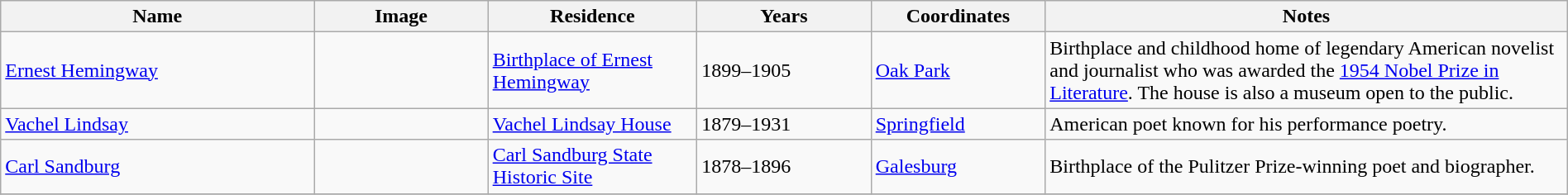<table class="wikitable sortable" style="width: 100%">
<tr>
<th width="18%">Name</th>
<th width="10%">Image</th>
<th width="12%">Residence</th>
<th width="10%">Years</th>
<th width="10%">Coordinates</th>
<th width="30%">Notes</th>
</tr>
<tr>
<td><a href='#'>Ernest Hemingway</a></td>
<td></td>
<td><a href='#'>Birthplace of Ernest Hemingway</a></td>
<td>1899–1905</td>
<td><a href='#'>Oak Park</a> <br></td>
<td>Birthplace and childhood home of legendary American novelist and journalist who was awarded the <a href='#'>1954 Nobel Prize in Literature</a>. The house is also a museum open to the public.</td>
</tr>
<tr>
<td><a href='#'>Vachel Lindsay</a></td>
<td></td>
<td><a href='#'>Vachel Lindsay House</a></td>
<td>1879–1931</td>
<td><a href='#'>Springfield</a> <br></td>
<td>American poet known for his performance poetry.</td>
</tr>
<tr>
<td><a href='#'>Carl Sandburg</a></td>
<td></td>
<td><a href='#'>Carl Sandburg State Historic Site</a></td>
<td>1878–1896</td>
<td><a href='#'>Galesburg</a> <br></td>
<td>Birthplace of the Pulitzer Prize-winning poet and biographer.</td>
</tr>
<tr>
</tr>
</table>
